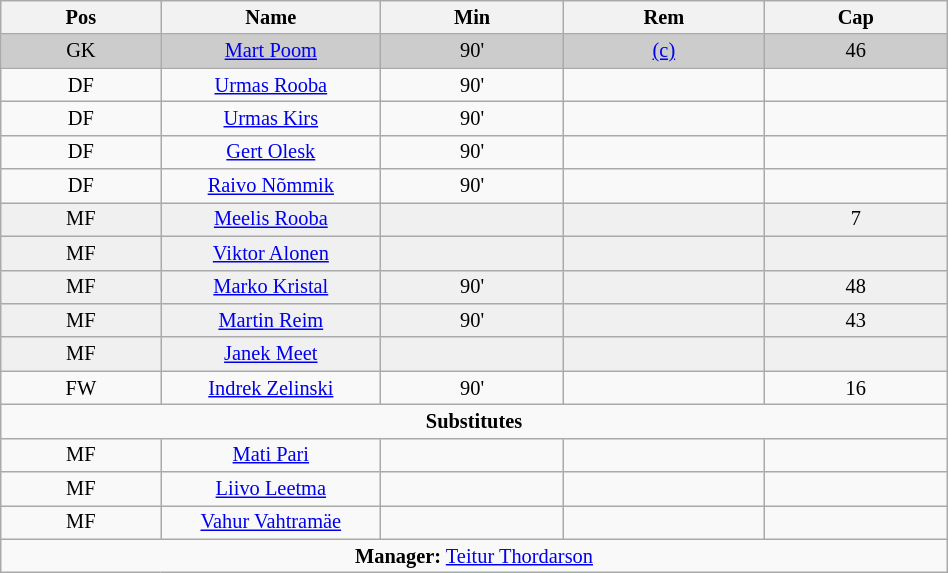<table class="wikitable collapsible collapsed" align="center" style="font-size:85%; text-align:center;" width="50%">
<tr>
<th>Pos</th>
<th width=140>Name</th>
<th>Min</th>
<th>Rem</th>
<th>Cap</th>
</tr>
<tr bgcolor="cccccc">
<td>GK</td>
<td><a href='#'>Mart Poom</a></td>
<td>90'</td>
<td><a href='#'>(c)</a></td>
<td>46</td>
</tr>
<tr>
<td>DF</td>
<td><a href='#'>Urmas Rooba</a></td>
<td>90'</td>
<td></td>
<td></td>
</tr>
<tr>
<td>DF</td>
<td><a href='#'>Urmas Kirs</a></td>
<td>90'</td>
<td></td>
<td></td>
</tr>
<tr>
<td>DF</td>
<td><a href='#'>Gert Olesk</a></td>
<td>90'</td>
<td></td>
<td></td>
</tr>
<tr>
<td>DF</td>
<td><a href='#'>Raivo Nõmmik</a></td>
<td>90'</td>
<td></td>
<td></td>
</tr>
<tr bgcolor="#F0F0F0">
<td>MF</td>
<td><a href='#'>Meelis Rooba</a></td>
<td></td>
<td></td>
<td>7</td>
</tr>
<tr bgcolor="#F0F0F0">
<td>MF</td>
<td><a href='#'>Viktor Alonen</a></td>
<td></td>
<td></td>
<td></td>
</tr>
<tr bgcolor="#F0F0F0">
<td>MF</td>
<td><a href='#'>Marko Kristal</a></td>
<td>90'</td>
<td></td>
<td>48</td>
</tr>
<tr bgcolor="#F0F0F0">
<td>MF</td>
<td><a href='#'>Martin Reim</a></td>
<td>90'</td>
<td></td>
<td>43</td>
</tr>
<tr bgcolor="#F0F0F0">
<td>MF</td>
<td><a href='#'>Janek Meet</a></td>
<td></td>
<td></td>
<td></td>
</tr>
<tr>
<td>FW</td>
<td><a href='#'>Indrek Zelinski</a></td>
<td>90'</td>
<td>  <br></td>
<td>16</td>
</tr>
<tr>
<td colspan=5 align=center><strong>Substitutes</strong></td>
</tr>
<tr>
<td>MF</td>
<td><a href='#'>Mati Pari</a></td>
<td></td>
<td></td>
<td></td>
</tr>
<tr>
<td>MF</td>
<td><a href='#'>Liivo Leetma</a></td>
<td></td>
<td></td>
<td></td>
</tr>
<tr>
<td>MF</td>
<td><a href='#'>Vahur Vahtramäe</a></td>
<td></td>
<td></td>
<td></td>
</tr>
<tr>
<td colspan=5 align=center><strong>Manager:</strong>  <a href='#'>Teitur Thordarson</a></td>
</tr>
</table>
